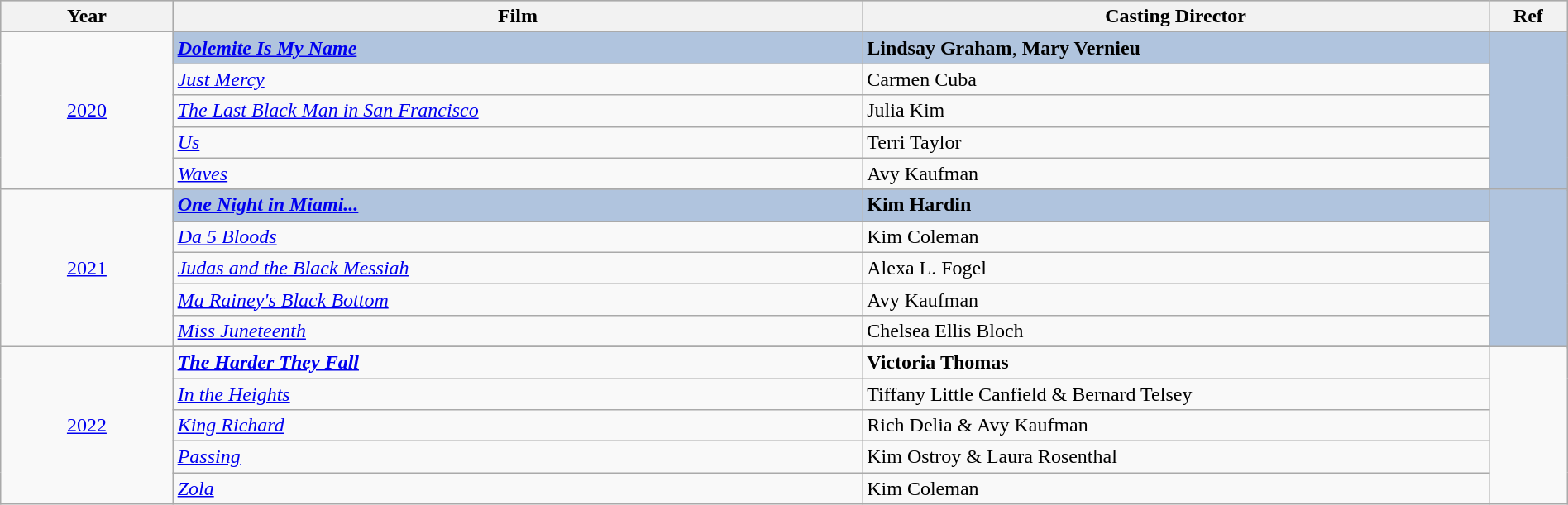<table class="wikitable" style="width:100%;">
<tr style="background:#bebebe;">
<th style="width:11%;">Year</th>
<th style="width:44%;">Film</th>
<th style="width:40%;">Casting Director</th>
<th style="width:5%;">Ref</th>
</tr>
<tr>
<td rowspan="6" align="center"><a href='#'>2020</a></td>
</tr>
<tr style="background:#B0C4DE">
<td><strong><em><a href='#'>Dolemite Is My Name</a></em></strong></td>
<td><strong>Lindsay Graham</strong>, <strong>Mary Vernieu</strong></td>
<td rowspan="6" align="center"></td>
</tr>
<tr>
<td><em><a href='#'>Just Mercy</a></em></td>
<td>Carmen Cuba</td>
</tr>
<tr>
<td><em><a href='#'>The Last Black Man in San Francisco</a></em></td>
<td>Julia Kim</td>
</tr>
<tr>
<td><em><a href='#'>Us</a></em></td>
<td>Terri Taylor</td>
</tr>
<tr>
<td><em><a href='#'>Waves</a></em></td>
<td>Avy Kaufman</td>
</tr>
<tr>
<td rowspan="6" align="center"><a href='#'>2021</a></td>
</tr>
<tr style="background:#B0C4DE">
<td><strong><em><a href='#'>One Night in Miami...</a></em></strong></td>
<td><strong>Kim Hardin</strong></td>
<td rowspan="6" align="center"></td>
</tr>
<tr>
<td><em><a href='#'>Da 5 Bloods</a></em></td>
<td>Kim Coleman</td>
</tr>
<tr>
<td><em><a href='#'>Judas and the Black Messiah</a></em></td>
<td>Alexa L. Fogel</td>
</tr>
<tr>
<td><em><a href='#'>Ma Rainey's Black Bottom</a></em></td>
<td>Avy Kaufman</td>
</tr>
<tr>
<td><em><a href='#'>Miss Juneteenth</a></em></td>
<td>Chelsea Ellis Bloch</td>
</tr>
<tr>
<td rowspan="6" align="center"><a href='#'>2022</a></td>
</tr>
<tr>
<td><strong><em><a href='#'>The Harder They Fall</a></em></strong></td>
<td><strong>Victoria Thomas</strong></td>
<td rowspan="6" align="center"></td>
</tr>
<tr>
<td><em><a href='#'>In the Heights</a></em></td>
<td>Tiffany Little Canfield & Bernard Telsey</td>
</tr>
<tr>
<td><em><a href='#'>King Richard</a></em></td>
<td>Rich Delia & Avy Kaufman</td>
</tr>
<tr>
<td><em><a href='#'>Passing</a></em></td>
<td>Kim Ostroy & Laura Rosenthal</td>
</tr>
<tr>
<td><em><a href='#'>Zola</a></em></td>
<td>Kim Coleman</td>
</tr>
</table>
